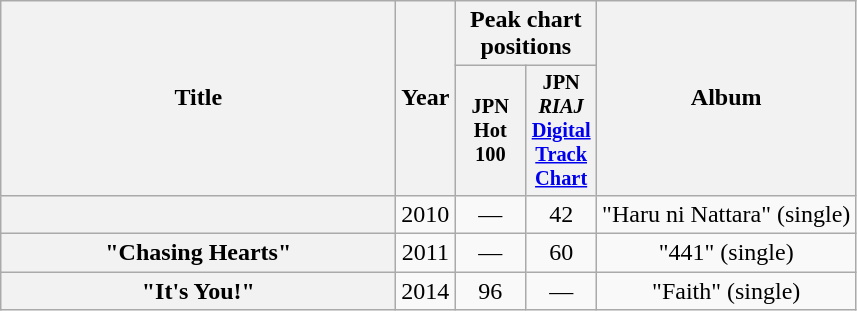<table class="wikitable plainrowheaders" style="text-align:center;">
<tr>
<th scope="col" rowspan="2" style="width:16em;">Title</th>
<th scope="col" rowspan="2">Year</th>
<th scope="col" colspan="2">Peak chart positions</th>
<th scope="col" rowspan="2">Album</th>
</tr>
<tr>
<th style="width:3em;font-size:85%">JPN Hot 100<br></th>
<th style="width:3em;font-size:85%">JPN <em>RIAJ</em><br><a href='#'>Digital<br>Track<br>Chart</a><br></th>
</tr>
<tr>
<th scope="row"></th>
<td>2010</td>
<td>—</td>
<td>42</td>
<td>"Haru ni Nattara" <span>(single)</span></td>
</tr>
<tr>
<th scope="row">"Chasing Hearts"</th>
<td>2011</td>
<td>—</td>
<td>60</td>
<td>"441" <span>(single)</span></td>
</tr>
<tr>
<th scope="row">"It's You!"</th>
<td>2014</td>
<td>96</td>
<td>—</td>
<td>"Faith" <span>(single)</span></td>
</tr>
</table>
